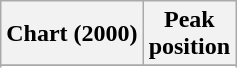<table class="wikitable plainrowheaders" style="text-align:center">
<tr>
<th scope="col">Chart (2000)</th>
<th scope="col">Peak<br>position</th>
</tr>
<tr>
</tr>
<tr>
</tr>
</table>
